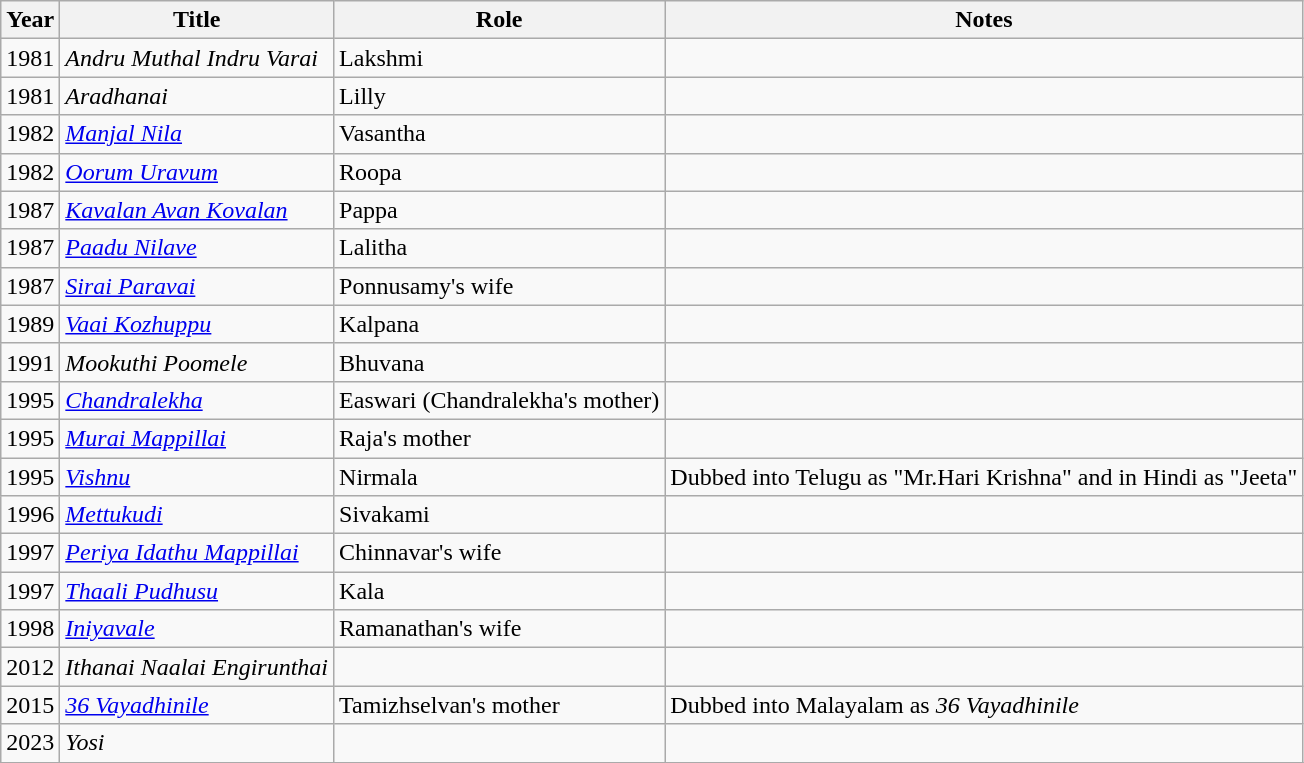<table class="wikitable sortable">
<tr>
<th scope="col">Year</th>
<th scope="col">Title</th>
<th scope="col">Role</th>
<th class="unsortable" scope="col">Notes</th>
</tr>
<tr>
<td>1981</td>
<td><em>Andru Muthal Indru Varai</em></td>
<td>Lakshmi</td>
<td></td>
</tr>
<tr>
<td>1981</td>
<td><em>Aradhanai</em></td>
<td>Lilly</td>
<td></td>
</tr>
<tr>
<td>1982</td>
<td><em><a href='#'>Manjal Nila</a></em></td>
<td>Vasantha</td>
<td></td>
</tr>
<tr>
<td>1982</td>
<td><em><a href='#'>Oorum Uravum</a></em></td>
<td>Roopa</td>
<td></td>
</tr>
<tr>
<td>1987</td>
<td><em><a href='#'>Kavalan Avan Kovalan</a></em></td>
<td>Pappa</td>
<td></td>
</tr>
<tr>
<td>1987</td>
<td><em><a href='#'>Paadu Nilave</a></em></td>
<td>Lalitha</td>
<td></td>
</tr>
<tr>
<td>1987</td>
<td><em><a href='#'>Sirai Paravai</a></em></td>
<td>Ponnusamy's wife</td>
<td></td>
</tr>
<tr>
<td>1989</td>
<td><em><a href='#'>Vaai Kozhuppu</a></em></td>
<td>Kalpana</td>
<td></td>
</tr>
<tr>
<td>1991</td>
<td><em>Mookuthi Poomele</em></td>
<td>Bhuvana</td>
<td></td>
</tr>
<tr>
<td>1995</td>
<td><em><a href='#'>Chandralekha</a></em></td>
<td>Easwari (Chandralekha's mother)</td>
<td></td>
</tr>
<tr>
<td>1995</td>
<td><em><a href='#'>Murai Mappillai</a></em></td>
<td>Raja's mother</td>
<td></td>
</tr>
<tr>
<td>1995</td>
<td><em><a href='#'>Vishnu</a></em></td>
<td>Nirmala</td>
<td>Dubbed into Telugu as "Mr.Hari Krishna" and in Hindi as "Jeeta"</td>
</tr>
<tr>
<td>1996</td>
<td><em><a href='#'>Mettukudi</a></em></td>
<td>Sivakami</td>
<td></td>
</tr>
<tr>
<td>1997</td>
<td><em><a href='#'>Periya Idathu Mappillai</a></em></td>
<td>Chinnavar's wife</td>
<td></td>
</tr>
<tr>
<td>1997</td>
<td><em><a href='#'>Thaali Pudhusu</a></em></td>
<td>Kala</td>
<td></td>
</tr>
<tr>
<td>1998</td>
<td><em><a href='#'>Iniyavale</a></em></td>
<td>Ramanathan's wife</td>
<td></td>
</tr>
<tr>
<td>2012</td>
<td><em>Ithanai Naalai Engirunthai</em></td>
<td></td>
<td></td>
</tr>
<tr>
<td>2015</td>
<td><em><a href='#'>36 Vayadhinile</a></em></td>
<td>Tamizhselvan's mother</td>
<td>Dubbed into Malayalam as <em>36 Vayadhinile</em></td>
</tr>
<tr>
<td>2023</td>
<td><em>Yosi</em></td>
<td></td>
<td></td>
</tr>
<tr>
</tr>
</table>
